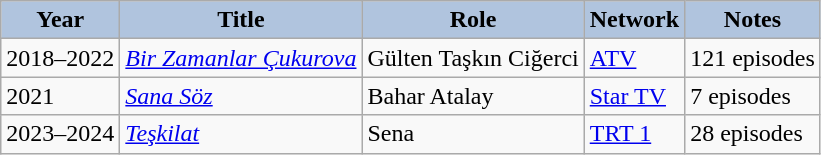<table class="wikitable">
<tr>
<th style="background:#B0C4DE;">Year</th>
<th style="background:#B0C4DE;">Title</th>
<th style="background:#B0C4DE;">Role</th>
<th style="background:#B0C4DE;">Network</th>
<th style="background:#B0C4DE;">Notes</th>
</tr>
<tr>
<td>2018–2022</td>
<td><em><a href='#'>Bir Zamanlar Çukurova</a></em></td>
<td>Gülten Taşkın Ciğerci</td>
<td><a href='#'>ATV</a></td>
<td>121 episodes</td>
</tr>
<tr>
<td>2021</td>
<td><em><a href='#'>Sana Söz</a></em></td>
<td>Bahar Atalay</td>
<td><a href='#'>Star TV</a></td>
<td>7 episodes</td>
</tr>
<tr>
<td>2023–2024</td>
<td><em><a href='#'>Teşkilat</a></em></td>
<td>Sena</td>
<td><a href='#'>TRT 1</a></td>
<td>28 episodes</td>
</tr>
</table>
